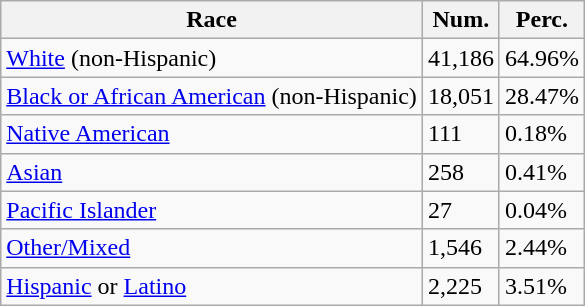<table class="wikitable">
<tr>
<th>Race</th>
<th>Num.</th>
<th>Perc.</th>
</tr>
<tr>
<td><a href='#'>White</a> (non-Hispanic)</td>
<td>41,186</td>
<td>64.96%</td>
</tr>
<tr>
<td><a href='#'>Black or African American</a> (non-Hispanic)</td>
<td>18,051</td>
<td>28.47%</td>
</tr>
<tr>
<td><a href='#'>Native American</a></td>
<td>111</td>
<td>0.18%</td>
</tr>
<tr>
<td><a href='#'>Asian</a></td>
<td>258</td>
<td>0.41%</td>
</tr>
<tr>
<td><a href='#'>Pacific Islander</a></td>
<td>27</td>
<td>0.04%</td>
</tr>
<tr>
<td><a href='#'>Other/Mixed</a></td>
<td>1,546</td>
<td>2.44%</td>
</tr>
<tr>
<td><a href='#'>Hispanic</a> or <a href='#'>Latino</a></td>
<td>2,225</td>
<td>3.51%</td>
</tr>
</table>
